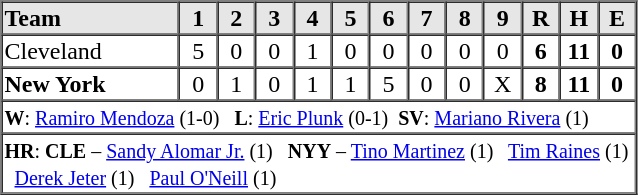<table border=1 cellspacing=0 width=425 style="margin-left:3em;">
<tr style="text-align:center; background-color:#e6e6e6;">
<th align=left width=28%>Team</th>
<th width=6%>1</th>
<th width=6%>2</th>
<th width=6%>3</th>
<th width=6%>4</th>
<th width=6%>5</th>
<th width=6%>6</th>
<th width=6%>7</th>
<th width=6%>8</th>
<th width=6%>9</th>
<th width=6%>R</th>
<th width=6%>H</th>
<th width=6%>E</th>
</tr>
<tr style="text-align:center;">
<td align=left>Cleveland</td>
<td>5</td>
<td>0</td>
<td>0</td>
<td>1</td>
<td>0</td>
<td>0</td>
<td>0</td>
<td>0</td>
<td>0</td>
<td><strong>6</strong></td>
<td><strong>11</strong></td>
<td><strong>0</strong></td>
</tr>
<tr style="text-align:center;">
<td align=left><strong>New York</strong></td>
<td>0</td>
<td>1</td>
<td>0</td>
<td>1</td>
<td>1</td>
<td>5</td>
<td>0</td>
<td>0</td>
<td>X</td>
<td><strong>8</strong></td>
<td><strong>11</strong></td>
<td><strong>0</strong></td>
</tr>
<tr style="text-align:left;">
<td colspan=13><small><strong>W</strong>: <a href='#'>Ramiro Mendoza</a> (1-0)   <strong>L</strong>: <a href='#'>Eric Plunk</a> (0-1)  <strong>SV</strong>: <a href='#'>Mariano Rivera</a> (1)</small></td>
</tr>
<tr style="text-align:left;">
<td colspan=13><small><strong>HR</strong>: <strong>CLE</strong> – <a href='#'>Sandy Alomar Jr.</a> (1)   <strong>NYY</strong> – <a href='#'>Tino Martinez</a> (1)   <a href='#'>Tim Raines</a> (1)   <a href='#'>Derek Jeter</a> (1)   <a href='#'>Paul O'Neill</a> (1)</small></td>
</tr>
</table>
